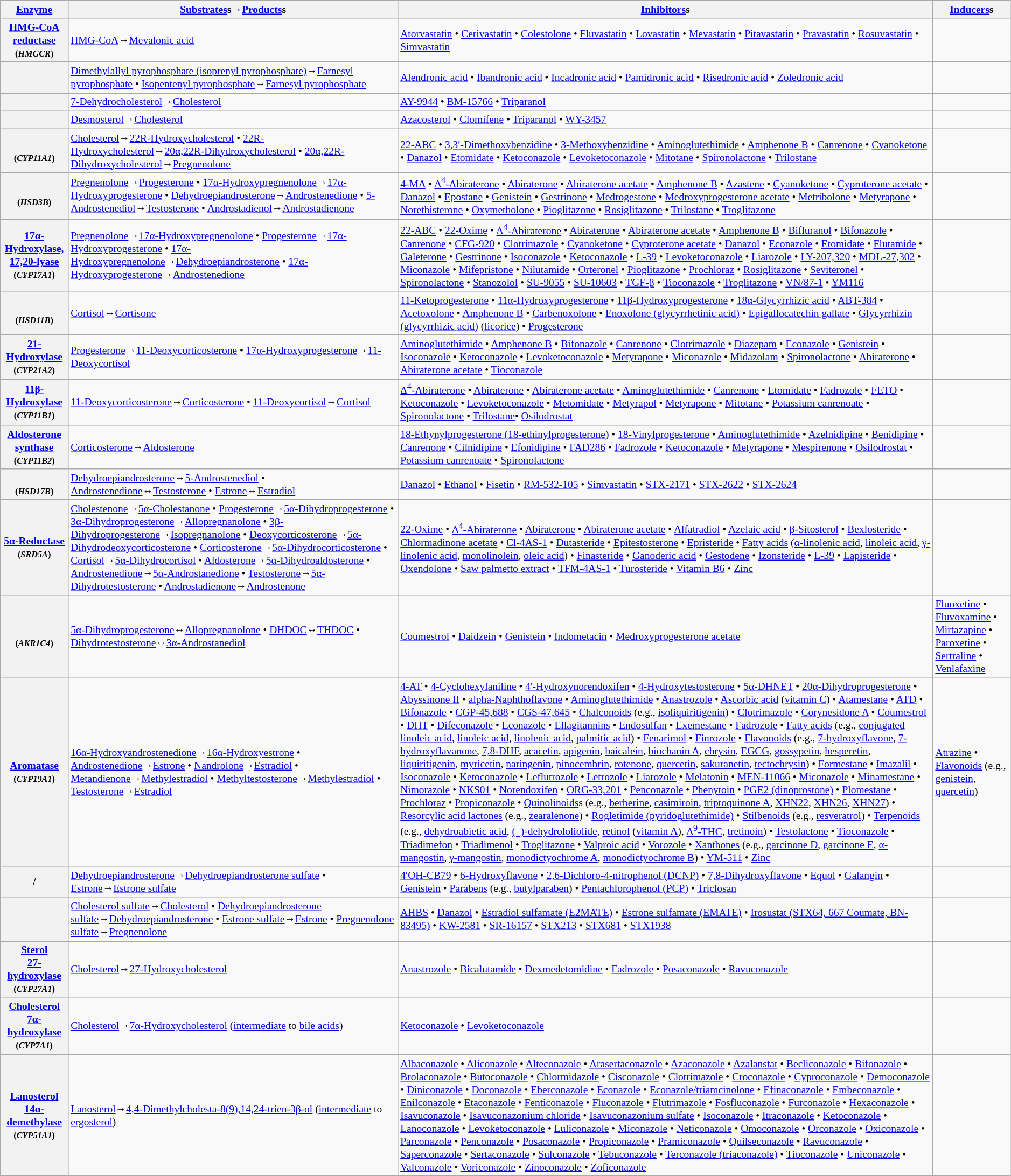<table class="wikitable" style="font-size:small;">
<tr>
<th><a href='#'>Enzyme</a></th>
<th><a href='#'>Substrates</a>s→<a href='#'>Products</a>s</th>
<th><a href='#'>Inhibitors</a>s</th>
<th><a href='#'>Inducers</a>s</th>
</tr>
<tr>
<th><a href='#'>HMG-CoA reductase</a><br><small>(<em>HMGCR</em>)</small></th>
<td><a href='#'>HMG-CoA</a>→<a href='#'>Mevalonic acid</a></td>
<td><a href='#'>Atorvastatin</a> • <a href='#'>Cerivastatin</a> • <a href='#'>Colestolone</a> • <a href='#'>Fluvastatin</a> • <a href='#'>Lovastatin</a> • <a href='#'>Mevastatin</a> • <a href='#'>Pitavastatin</a> • <a href='#'>Pravastatin</a> • <a href='#'>Rosuvastatin</a> • <a href='#'>Simvastatin</a></td>
<td></td>
</tr>
<tr>
<th></th>
<td><a href='#'>Dimethylallyl pyrophosphate (isoprenyl pyrophosphate)</a>→<a href='#'>Farnesyl pyrophosphate</a> • <a href='#'>Isopentenyl pyrophosphate</a>→<a href='#'>Farnesyl pyrophosphate</a></td>
<td><a href='#'>Alendronic acid</a> • <a href='#'>Ibandronic acid</a> • <a href='#'>Incadronic acid</a> • <a href='#'>Pamidronic acid</a> • <a href='#'>Risedronic acid</a> • <a href='#'>Zoledronic acid</a></td>
<td></td>
</tr>
<tr>
<th></th>
<td><a href='#'>7-Dehydrocholesterol</a>→<a href='#'>Cholesterol</a></td>
<td><a href='#'>AY-9944</a> • <a href='#'>BM-15766</a> • <a href='#'>Triparanol</a></td>
<td></td>
</tr>
<tr>
<th></th>
<td><a href='#'>Desmosterol</a>→<a href='#'>Cholesterol</a></td>
<td><a href='#'>Azacosterol</a> • <a href='#'>Clomifene</a> • <a href='#'>Triparanol</a> • <a href='#'>WY-3457</a></td>
<td></td>
</tr>
<tr>
<th><br><small>(<em>CYP11A1</em>)</small></th>
<td><a href='#'>Cholesterol</a>→<a href='#'>22R-Hydroxycholesterol</a> • <a href='#'>22R-Hydroxycholesterol</a>→<a href='#'>20α,22R-Dihydroxycholesterol</a> • <a href='#'>20α,22R-Dihydroxycholesterol</a>→<a href='#'>Pregnenolone</a></td>
<td><a href='#'>22-ABC</a> • <a href='#'>3,3′-Dimethoxybenzidine</a> • <a href='#'>3-Methoxybenzidine</a> • <a href='#'>Aminoglutethimide</a> • <a href='#'>Amphenone B</a> • <a href='#'>Canrenone</a> • <a href='#'>Cyanoketone</a> • <a href='#'>Danazol</a> • <a href='#'>Etomidate</a> • <a href='#'>Ketoconazole</a> • <a href='#'>Levoketoconazole</a> • <a href='#'>Mitotane</a> • <a href='#'>Spironolactone</a> • <a href='#'>Trilostane</a></td>
<td></td>
</tr>
<tr>
<th><br><small>(<em>HSD3B</em>)</small></th>
<td><a href='#'>Pregnenolone</a>→<a href='#'>Progesterone</a> • <a href='#'>17α-Hydroxypregnenolone</a>→<a href='#'>17α-Hydroxyprogesterone</a> • <a href='#'>Dehydroepiandrosterone</a>→<a href='#'>Androstenedione</a> • <a href='#'>5-Androstenediol</a>→<a href='#'>Testosterone</a> • <a href='#'>Androstadienol</a>→<a href='#'>Androstadienone</a></td>
<td><a href='#'>4-MA</a> • <a href='#'>Δ<sup>4</sup>-Abiraterone</a> • <a href='#'>Abiraterone</a> • <a href='#'>Abiraterone acetate</a> • <a href='#'>Amphenone B</a> • <a href='#'>Azastene</a> • <a href='#'>Cyanoketone</a> • <a href='#'>Cyproterone acetate</a> • <a href='#'>Danazol</a> • <a href='#'>Epostane</a> • <a href='#'>Genistein</a> • <a href='#'>Gestrinone</a> • <a href='#'>Medrogestone</a> • <a href='#'>Medroxyprogesterone acetate</a> • <a href='#'>Metribolone</a> • <a href='#'>Metyrapone</a> • <a href='#'>Norethisterone</a> • <a href='#'>Oxymetholone</a> • <a href='#'>Pioglitazone</a> • <a href='#'>Rosiglitazone</a> • <a href='#'>Trilostane</a> • <a href='#'>Troglitazone</a></td>
<td></td>
</tr>
<tr>
<th><a href='#'>17α-Hydroxylase,<br>17,20-lyase</a> <small>(<em>CYP17A1</em>)</small></th>
<td><a href='#'>Pregnenolone</a>→<a href='#'>17α-Hydroxypregnenolone</a> • <a href='#'>Progesterone</a>→<a href='#'>17α-Hydroxyprogesterone</a> • <a href='#'>17α-Hydroxypregnenolone</a>→<a href='#'>Dehydroepiandrosterone</a> • <a href='#'>17α-Hydroxyprogesterone</a>→<a href='#'>Androstenedione</a></td>
<td><a href='#'>22-ABC</a> • <a href='#'>22-Oxime</a> • <a href='#'>Δ<sup>4</sup>-Abiraterone</a> • <a href='#'>Abiraterone</a> • <a href='#'>Abiraterone acetate</a> • <a href='#'>Amphenone B</a> • <a href='#'>Bifluranol</a> • <a href='#'>Bifonazole</a> • <a href='#'>Canrenone</a> • <a href='#'>CFG-920</a> • <a href='#'>Clotrimazole</a> • <a href='#'>Cyanoketone</a> • <a href='#'>Cyproterone acetate</a> • <a href='#'>Danazol</a> • <a href='#'>Econazole</a> • <a href='#'>Etomidate</a> • <a href='#'>Flutamide</a> • <a href='#'>Galeterone</a> • <a href='#'>Gestrinone</a> • <a href='#'>Isoconazole</a> • <a href='#'>Ketoconazole</a> • <a href='#'>L-39</a> • <a href='#'>Levoketoconazole</a> • <a href='#'>Liarozole</a> • <a href='#'>LY-207,320</a> • <a href='#'>MDL-27,302</a> • <a href='#'>Miconazole</a> • <a href='#'>Mifepristone</a> • <a href='#'>Nilutamide</a> • <a href='#'>Orteronel</a> • <a href='#'>Pioglitazone</a> • <a href='#'>Prochloraz</a> • <a href='#'>Rosiglitazone</a> • <a href='#'>Seviteronel</a> • <a href='#'>Spironolactone</a> • <a href='#'>Stanozolol</a> • <a href='#'>SU-9055</a> • <a href='#'>SU-10603</a> • <a href='#'>TGF-β</a> • <a href='#'>Tioconazole</a> • <a href='#'>Troglitazone</a> • <a href='#'>VN/87-1</a> • <a href='#'>YM116</a></td>
<td></td>
</tr>
<tr>
<th><br><small>(<em>HSD11B</em>)</small></th>
<td><a href='#'>Cortisol</a>↔<a href='#'>Cortisone</a></td>
<td><a href='#'>11-Ketoprogesterone</a> • <a href='#'>11α-Hydroxyprogesterone</a> • <a href='#'>11β-Hydroxyprogesterone</a> • <a href='#'>18α-Glycyrrhizic acid</a> • <a href='#'>ABT-384</a> • <a href='#'>Acetoxolone</a> • <a href='#'>Amphenone B</a> • <a href='#'>Carbenoxolone</a> • <a href='#'>Enoxolone (glycyrrhetinic acid)</a> • <a href='#'>Epigallocatechin gallate</a> • <a href='#'>Glycyrrhizin (glycyrrhizic acid)</a> (<a href='#'>licorice</a>) • <a href='#'>Progesterone</a></td>
<td></td>
</tr>
<tr>
<th><a href='#'>21-Hydroxylase</a><br><small>(<em>CYP21A2</em>)</small></th>
<td><a href='#'>Progesterone</a>→<a href='#'>11-Deoxycorticosterone</a> • <a href='#'>17α-Hydroxyprogesterone</a>→<a href='#'>11-Deoxycortisol</a></td>
<td><a href='#'>Aminoglutethimide</a> • <a href='#'>Amphenone B</a> • <a href='#'>Bifonazole</a> • <a href='#'>Canrenone</a> • <a href='#'>Clotrimazole</a> • <a href='#'>Diazepam</a> • <a href='#'>Econazole</a> • <a href='#'>Genistein</a> • <a href='#'>Isoconazole</a> • <a href='#'>Ketoconazole</a> • <a href='#'>Levoketoconazole</a> • <a href='#'>Metyrapone</a> • <a href='#'>Miconazole</a> • <a href='#'>Midazolam</a> • <a href='#'>Spironolactone</a> • <a href='#'>Abiraterone</a> • <a href='#'>Abiraterone acetate</a> • <a href='#'>Tioconazole</a></td>
<td></td>
</tr>
<tr>
<th><a href='#'>11β-Hydroxylase</a><br><small>(<em>CYP11B1</em>)</small></th>
<td><a href='#'>11-Deoxycorticosterone</a>→<a href='#'>Corticosterone</a> • <a href='#'>11-Deoxycortisol</a>→<a href='#'>Cortisol</a></td>
<td><a href='#'>Δ<sup>4</sup>-Abiraterone</a> • <a href='#'>Abiraterone</a> • <a href='#'>Abiraterone acetate</a> • <a href='#'>Aminoglutethimide</a> • <a href='#'>Canrenone</a> • <a href='#'>Etomidate</a> • <a href='#'>Fadrozole</a> • <a href='#'>FETO</a> • <a href='#'>Ketoconazole</a> • <a href='#'>Levoketoconazole</a> • <a href='#'>Metomidate</a> • <a href='#'>Metyrapol</a> • <a href='#'>Metyrapone</a> • <a href='#'>Mitotane</a> • <a href='#'>Potassium canrenoate</a> • <a href='#'>Spironolactone</a> • <a href='#'>Trilostane</a>• <a href='#'>Osilodrostat</a></td>
<td></td>
</tr>
<tr>
<th><a href='#'>Aldosterone<br>synthase</a> <small>(<em>CYP11B2</em>)</small></th>
<td><a href='#'>Corticosterone</a>→<a href='#'>Aldosterone</a></td>
<td><a href='#'>18-Ethynylprogesterone (18-ethinylprogesterone)</a> • <a href='#'>18-Vinylprogesterone</a> • <a href='#'>Aminoglutethimide</a> • <a href='#'>Azelnidipine</a> • <a href='#'>Benidipine</a> • <a href='#'>Canrenone</a> • <a href='#'>Cilnidipine</a> • <a href='#'>Efonidipine</a> • <a href='#'>FAD286</a> • <a href='#'>Fadrozole</a> • <a href='#'>Ketoconazole</a> • <a href='#'>Metyrapone</a> • <a href='#'>Mespirenone</a> • <a href='#'>Osilodrostat</a> • <a href='#'>Potassium canrenoate</a> • <a href='#'>Spironolactone</a></td>
<td></td>
</tr>
<tr>
<th><br><small>(<em>HSD17B</em>)</small></th>
<td><a href='#'>Dehydroepiandrosterone</a>↔<a href='#'>5-Androstenediol</a> • <a href='#'>Androstenedione</a>↔<a href='#'>Testosterone</a> • <a href='#'>Estrone</a>↔<a href='#'>Estradiol</a></td>
<td><a href='#'>Danazol</a> • <a href='#'>Ethanol</a> • <a href='#'>Fisetin</a> • <a href='#'>RM-532-105</a> • <a href='#'>Simvastatin</a> • <a href='#'>STX-2171</a> • <a href='#'>STX-2622</a> • <a href='#'>STX-2624</a></td>
<td></td>
</tr>
<tr>
<th><a href='#'>5α-Reductase</a><br><small>(<em>SRD5A</em>)</small></th>
<td><a href='#'>Cholestenone</a>→<a href='#'>5α-Cholestanone</a> • <a href='#'>Progesterone</a>→<a href='#'>5α-Dihydroprogesterone</a> • <a href='#'>3α-Dihydroprogesterone</a>→<a href='#'>Allopregnanolone</a> • <a href='#'>3β-Dihydroprogesterone</a>→<a href='#'>Isopregnanolone</a> • <a href='#'>Deoxycorticosterone</a>→<a href='#'>5α-Dihydrodeoxycorticosterone</a> • <a href='#'>Corticosterone</a>→<a href='#'>5α-Dihydrocorticosterone</a> • <a href='#'>Cortisol</a>→<a href='#'>5α-Dihydrocortisol</a> • <a href='#'>Aldosterone</a>→<a href='#'>5α-Dihydroaldosterone</a> • <a href='#'>Androstenedione</a>→<a href='#'>5α-Androstanedione</a> • <a href='#'>Testosterone</a>→<a href='#'>5α-Dihydrotestosterone</a> • <a href='#'>Androstadienone</a>→<a href='#'>Androstenone</a></td>
<td><a href='#'>22-Oxime</a> • <a href='#'>Δ<sup>4</sup>-Abiraterone</a> • <a href='#'>Abiraterone</a> • <a href='#'>Abiraterone acetate</a> • <a href='#'>Alfatradiol</a> • <a href='#'>Azelaic acid</a> • <a href='#'>β-Sitosterol</a> • <a href='#'>Bexlosteride</a> • <a href='#'>Chlormadinone acetate</a> • <a href='#'>Cl-4AS-1</a> • <a href='#'>Dutasteride</a> • <a href='#'>Epitestosterone</a> • <a href='#'>Epristeride</a> • <a href='#'>Fatty acids</a> (<a href='#'>α-linolenic acid</a>, <a href='#'>linoleic acid</a>, <a href='#'>γ-linolenic acid</a>, <a href='#'>monolinolein</a>, <a href='#'>oleic acid</a>) • <a href='#'>Finasteride</a> • <a href='#'>Ganoderic acid</a> • <a href='#'>Gestodene</a> • <a href='#'>Izonsteride</a> • <a href='#'>L-39</a> • <a href='#'>Lapisteride</a> • <a href='#'>Oxendolone</a> • <a href='#'>Saw palmetto extract</a> • <a href='#'>TFM-4AS-1</a> • <a href='#'>Turosteride</a> • <a href='#'>Vitamin B6</a> • <a href='#'>Zinc</a></td>
<td></td>
</tr>
<tr>
<th><br><small>(<em>AKR1C4</em>)</small></th>
<td><a href='#'>5α-Dihydroprogesterone</a>↔<a href='#'>Allopregnanolone</a> • <a href='#'>DHDOC</a>↔<a href='#'>THDOC</a> • <a href='#'>Dihydrotestosterone</a>↔<a href='#'>3α-Androstanediol</a></td>
<td><a href='#'>Coumestrol</a> • <a href='#'>Daidzein</a> • <a href='#'>Genistein</a> • <a href='#'>Indometacin</a> • <a href='#'>Medroxyprogesterone acetate</a></td>
<td><a href='#'>Fluoxetine</a> • <a href='#'>Fluvoxamine</a> • <a href='#'>Mirtazapine</a> • <a href='#'>Paroxetine</a> • <a href='#'>Sertraline</a> • <a href='#'>Venlafaxine</a></td>
</tr>
<tr>
<th><a href='#'>Aromatase</a><br><small>(<em>CYP19A1</em>)</small></th>
<td><a href='#'>16α-Hydroxyandrostenedione</a>→<a href='#'>16α-Hydroxyestrone</a> • <a href='#'>Androstenedione</a>→<a href='#'>Estrone</a> • <a href='#'>Nandrolone</a>→<a href='#'>Estradiol</a> • <a href='#'>Metandienone</a>→<a href='#'>Methylestradiol</a> • <a href='#'>Methyltestosterone</a>→<a href='#'>Methylestradiol</a> • <a href='#'>Testosterone</a>→<a href='#'>Estradiol</a></td>
<td><a href='#'>4-AT</a> • <a href='#'>4-Cyclohexylaniline</a> • <a href='#'>4'-Hydroxynorendoxifen</a> • <a href='#'>4-Hydroxytestosterone</a> • <a href='#'>5α-DHNET</a> • <a href='#'>20α-Dihydroprogesterone</a> • <a href='#'>Abyssinone II</a> • <a href='#'>alpha-Naphthoflavone</a> • <a href='#'>Aminoglutethimide</a> • <a href='#'>Anastrozole</a> • <a href='#'>Ascorbic acid</a> (<a href='#'>vitamin C</a>) • <a href='#'>Atamestane</a> • <a href='#'>ATD</a> • <a href='#'>Bifonazole</a> • <a href='#'>CGP-45,688</a> • <a href='#'>CGS-47,645</a> • <a href='#'>Chalconoids</a> (e.g., <a href='#'>isoliquiritigenin</a>) • <a href='#'>Clotrimazole</a> • <a href='#'>Corynesidone A</a> • <a href='#'>Coumestrol</a> • <a href='#'>DHT</a> • <a href='#'>Difeconazole</a> • <a href='#'>Econazole</a> • <a href='#'>Ellagitannins</a> • <a href='#'>Endosulfan</a> • <a href='#'>Exemestane</a> • <a href='#'>Fadrozole</a> • <a href='#'>Fatty acids</a> (e.g., <a href='#'>conjugated linoleic acid</a>, <a href='#'>linoleic acid</a>, <a href='#'>linolenic acid</a>, <a href='#'>palmitic acid</a>) • <a href='#'>Fenarimol</a> • <a href='#'>Finrozole</a> • <a href='#'>Flavonoids</a> (e.g., <a href='#'>7-hydroxyflavone</a>, <a href='#'>7-hydroxyflavanone</a>, <a href='#'>7,8-DHF</a>, <a href='#'>acacetin</a>, <a href='#'>apigenin</a>, <a href='#'>baicalein</a>, <a href='#'>biochanin A</a>, <a href='#'>chrysin</a>, <a href='#'>EGCG</a>, <a href='#'>gossypetin</a>, <a href='#'>hesperetin</a>, <a href='#'>liquiritigenin</a>, <a href='#'>myricetin</a>, <a href='#'>naringenin</a>, <a href='#'>pinocembrin</a>, <a href='#'>rotenone</a>, <a href='#'>quercetin</a>, <a href='#'>sakuranetin</a>, <a href='#'>tectochrysin</a>) • <a href='#'>Formestane</a> • <a href='#'>Imazalil</a> • <a href='#'>Isoconazole</a> • <a href='#'>Ketoconazole</a> • <a href='#'>Leflutrozole</a> • <a href='#'>Letrozole</a> • <a href='#'>Liarozole</a> • <a href='#'>Melatonin</a> • <a href='#'>MEN-11066</a> • <a href='#'>Miconazole</a> • <a href='#'>Minamestane</a> • <a href='#'>Nimorazole</a> • <a href='#'>NKS01</a> • <a href='#'>Norendoxifen</a> • <a href='#'>ORG-33,201</a> • <a href='#'>Penconazole</a> • <a href='#'>Phenytoin</a> • <a href='#'>PGE2 (dinoprostone)</a> • <a href='#'>Plomestane</a> • <a href='#'>Prochloraz</a> • <a href='#'>Propiconazole</a> • <a href='#'>Quinolinoids</a>s (e.g., <a href='#'>berberine</a>, <a href='#'>casimiroin</a>, <a href='#'>triptoquinone A</a>, <a href='#'>XHN22</a>, <a href='#'>XHN26</a>, <a href='#'>XHN27</a>) • <a href='#'>Resorcylic acid lactones</a> (e.g., <a href='#'>zearalenone</a>) • <a href='#'>Rogletimide (pyridoglutethimide)</a> • <a href='#'>Stilbenoids</a> (e.g., <a href='#'>resveratrol</a>) • <a href='#'>Terpenoids</a> (e.g., <a href='#'>dehydroabietic acid</a>, <a href='#'>(–)-dehydrololiolide</a>, <a href='#'>retinol</a> (<a href='#'>vitamin A</a>), <a href='#'>Δ<sup>9</sup>-THC</a>, <a href='#'>tretinoin</a>) • <a href='#'>Testolactone</a> • <a href='#'>Tioconazole</a> • <a href='#'>Triadimefon</a> • <a href='#'>Triadimenol</a> • <a href='#'>Troglitazone</a> • <a href='#'>Valproic acid</a> • <a href='#'>Vorozole</a> • <a href='#'>Xanthones</a> (e.g., <a href='#'>garcinone D</a>, <a href='#'>garcinone E</a>, <a href='#'>α-mangostin</a>, <a href='#'>γ-mangostin</a>, <a href='#'>monodictyochrome A</a>, <a href='#'>monodictyochrome B</a>) • <a href='#'>YM-511</a> • <a href='#'>Zinc</a></td>
<td><a href='#'>Atrazine</a> • <a href='#'>Flavonoids</a> (e.g., <a href='#'>genistein</a>, <a href='#'>quercetin</a>)</td>
</tr>
<tr>
<th>/</th>
<td><a href='#'>Dehydroepiandrosterone</a>→<a href='#'>Dehydroepiandrosterone sulfate</a> • <a href='#'>Estrone</a>→<a href='#'>Estrone sulfate</a></td>
<td><a href='#'>4′OH-CB79</a> • <a href='#'>6-Hydroxyflavone</a> • <a href='#'>2,6-Dichloro-4-nitrophenol (DCNP)</a> • <a href='#'>7,8-Dihydroxyflavone</a> • <a href='#'>Equol</a> • <a href='#'>Galangin</a> • <a href='#'>Genistein</a> • <a href='#'>Parabens</a> (e.g., <a href='#'>butylparaben</a>) • <a href='#'>Pentachlorophenol (PCP)</a> • <a href='#'>Triclosan</a></td>
<td></td>
</tr>
<tr>
<th></th>
<td><a href='#'>Cholesterol sulfate</a>→<a href='#'>Cholesterol</a> • <a href='#'>Dehydroepiandrosterone sulfate</a>→<a href='#'>Dehydroepiandrosterone</a> • <a href='#'>Estrone sulfate</a>→<a href='#'>Estrone</a> • <a href='#'>Pregnenolone sulfate</a>→<a href='#'>Pregnenolone</a></td>
<td><a href='#'>AHBS</a> • <a href='#'>Danazol</a> • <a href='#'>Estradiol sulfamate (E2MATE)</a> • <a href='#'>Estrone sulfamate (EMATE)</a> • <a href='#'>Irosustat (STX64, 667 Coumate, BN-83495)</a> • <a href='#'>KW-2581</a> • <a href='#'>SR-16157</a> • <a href='#'>STX213</a> • <a href='#'>STX681</a> • <a href='#'>STX1938</a></td>
<td></td>
</tr>
<tr>
<th><a href='#'>Sterol<br>27-hydroxylase</a><br><small>(<em>CYP27A1</em>)</small></th>
<td><a href='#'>Cholesterol</a>→<a href='#'>27-Hydroxycholesterol</a></td>
<td><a href='#'>Anastrozole</a> • <a href='#'>Bicalutamide</a> • <a href='#'>Dexmedetomidine</a> • <a href='#'>Fadrozole</a> • <a href='#'>Posaconazole</a> • <a href='#'>Ravuconazole</a></td>
<td></td>
</tr>
<tr>
<th><a href='#'>Cholesterol<br>7α-hydroxylase</a> <small>(<em>CYP7A1</em>)</small></th>
<td><a href='#'>Cholesterol</a>→<a href='#'>7α-Hydroxycholesterol</a> (<a href='#'>intermediate</a> to <a href='#'>bile acids</a>)</td>
<td><a href='#'>Ketoconazole</a> • <a href='#'>Levoketoconazole</a></td>
<td></td>
</tr>
<tr>
<th><a href='#'>Lanosterol<br>14α-demethylase</a> <small>(<em>CYP51A1</em>)</small></th>
<td><a href='#'>Lanosterol</a>→<a href='#'>4,4-Dimethylcholesta-8(9),14,24-trien-3β-ol</a> (<a href='#'>intermediate</a> to <a href='#'>ergosterol</a>)</td>
<td><a href='#'>Albaconazole</a> • <a href='#'>Aliconazole</a> • <a href='#'>Alteconazole</a> • <a href='#'>Arasertaconazole</a> • <a href='#'>Azaconazole</a> • <a href='#'>Azalanstat</a> • <a href='#'>Becliconazole</a> • <a href='#'>Bifonazole</a> • <a href='#'>Brolaconazole</a> • <a href='#'>Butoconazole</a> • <a href='#'>Chlormidazole</a> • <a href='#'>Cisconazole</a> • <a href='#'>Clotrimazole</a> • <a href='#'>Croconazole</a> • <a href='#'>Cyproconazole</a> • <a href='#'>Democonazole</a> • <a href='#'>Diniconazole</a> • <a href='#'>Doconazole</a> • <a href='#'>Eberconazole</a> • <a href='#'>Econazole</a> • <a href='#'>Econazole/triamcinolone</a> • <a href='#'>Efinaconazole</a> • <a href='#'>Embeconazole</a> • <a href='#'>Enilconazole</a> • <a href='#'>Etaconazole</a> • <a href='#'>Fenticonazole</a> • <a href='#'>Fluconazole</a> • <a href='#'>Flutrimazole</a> • <a href='#'>Fosfluconazole</a> • <a href='#'>Furconazole</a> • <a href='#'>Hexaconazole</a> • <a href='#'>Isavuconazole</a> • <a href='#'>Isavuconazonium chloride</a> • <a href='#'>Isavuconazonium sulfate</a> • <a href='#'>Isoconazole</a> • <a href='#'>Itraconazole</a> • <a href='#'>Ketoconazole</a> • <a href='#'>Lanoconazole</a> • <a href='#'>Levoketoconazole</a> • <a href='#'>Luliconazole</a> • <a href='#'>Miconazole</a> • <a href='#'>Neticonazole</a> • <a href='#'>Omoconazole</a> • <a href='#'>Orconazole</a> • <a href='#'>Oxiconazole</a> • <a href='#'>Parconazole</a> • <a href='#'>Penconazole</a> • <a href='#'>Posaconazole</a> • <a href='#'>Propiconazole</a> • <a href='#'>Pramiconazole</a> • <a href='#'>Quilseconazole</a> • <a href='#'>Ravuconazole</a> • <a href='#'>Saperconazole</a> • <a href='#'>Sertaconazole</a> • <a href='#'>Sulconazole</a> • <a href='#'>Tebuconazole</a> • <a href='#'>Terconazole (triaconazole)</a> • <a href='#'>Tioconazole</a> • <a href='#'>Uniconazole</a> • <a href='#'>Valconazole</a> • <a href='#'>Voriconazole</a> • <a href='#'>Zinoconazole</a> • <a href='#'>Zoficonazole</a></td>
<td></td>
</tr>
</table>
